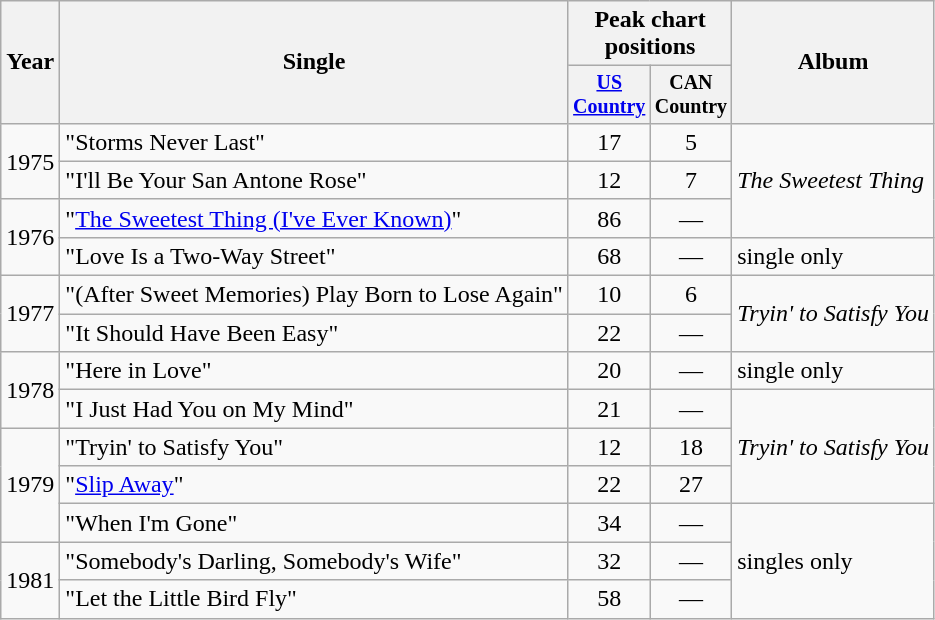<table class="wikitable" style="text-align:center;">
<tr>
<th rowspan="2">Year</th>
<th rowspan="2">Single</th>
<th colspan="2">Peak chart<br>positions</th>
<th rowspan="2">Album</th>
</tr>
<tr style="font-size:smaller;">
<th width="45"><a href='#'>US Country</a></th>
<th width="45">CAN Country</th>
</tr>
<tr>
<td rowspan="2">1975</td>
<td align=left>"Storms Never Last"</td>
<td>17</td>
<td>5</td>
<td rowspan=3 align=left><em>The Sweetest Thing</em></td>
</tr>
<tr>
<td align=left>"I'll Be Your San Antone Rose"</td>
<td>12</td>
<td>7</td>
</tr>
<tr>
<td rowspan=2>1976</td>
<td align=left>"<a href='#'>The Sweetest Thing (I've Ever Known)</a>"</td>
<td>86</td>
<td>—</td>
</tr>
<tr>
<td align=left>"Love Is a Two-Way Street"</td>
<td>68</td>
<td>—</td>
<td align=left>single only</td>
</tr>
<tr>
<td rowspan=2>1977</td>
<td align=left>"(After Sweet Memories) Play Born to Lose Again"</td>
<td>10</td>
<td>6</td>
<td rowspan=2 align=left><em>Tryin' to Satisfy You</em></td>
</tr>
<tr>
<td align=left>"It Should Have Been Easy"</td>
<td>22</td>
<td>—</td>
</tr>
<tr>
<td rowspan=2>1978</td>
<td align=left>"Here in Love"</td>
<td>20</td>
<td>—</td>
<td align=left>single only</td>
</tr>
<tr>
<td align=left>"I Just Had You on My Mind"</td>
<td>21</td>
<td>—</td>
<td rowspan=3 align=left><em>Tryin' to Satisfy You</em></td>
</tr>
<tr>
<td rowspan=3>1979</td>
<td align=left>"Tryin' to Satisfy You"</td>
<td>12</td>
<td>18</td>
</tr>
<tr>
<td align=left>"<a href='#'>Slip Away</a>"</td>
<td>22</td>
<td>27</td>
</tr>
<tr>
<td align=left>"When I'm Gone"</td>
<td>34</td>
<td>—</td>
<td rowspan=3 align=left>singles only</td>
</tr>
<tr>
<td rowspan=2>1981</td>
<td align=left>"Somebody's Darling, Somebody's Wife"</td>
<td>32</td>
<td>—</td>
</tr>
<tr>
<td align=left>"Let the Little Bird Fly"</td>
<td>58</td>
<td>—</td>
</tr>
</table>
